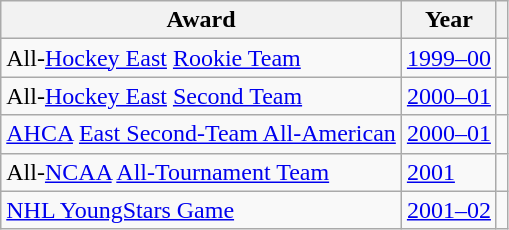<table class="wikitable">
<tr>
<th>Award</th>
<th>Year</th>
<th></th>
</tr>
<tr>
<td>All-<a href='#'>Hockey East</a> <a href='#'>Rookie Team</a></td>
<td><a href='#'>1999–00</a></td>
<td></td>
</tr>
<tr>
<td>All-<a href='#'>Hockey East</a> <a href='#'>Second Team</a></td>
<td><a href='#'>2000–01</a></td>
<td></td>
</tr>
<tr>
<td><a href='#'>AHCA</a> <a href='#'>East Second-Team All-American</a></td>
<td><a href='#'>2000–01</a></td>
<td></td>
</tr>
<tr>
<td>All-<a href='#'>NCAA</a> <a href='#'>All-Tournament Team</a></td>
<td><a href='#'>2001</a></td>
<td></td>
</tr>
<tr>
<td><a href='#'>NHL YoungStars Game</a></td>
<td><a href='#'>2001–02</a></td>
<td></td>
</tr>
</table>
